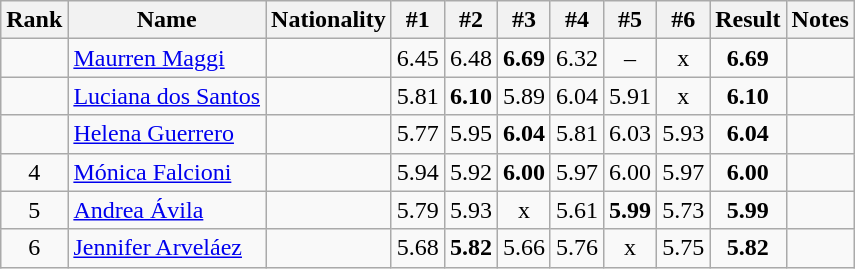<table class="wikitable sortable" style="text-align:center">
<tr>
<th>Rank</th>
<th>Name</th>
<th>Nationality</th>
<th>#1</th>
<th>#2</th>
<th>#3</th>
<th>#4</th>
<th>#5</th>
<th>#6</th>
<th>Result</th>
<th>Notes</th>
</tr>
<tr>
<td></td>
<td align=left><a href='#'>Maurren Maggi</a></td>
<td align=left></td>
<td>6.45</td>
<td>6.48</td>
<td><strong>6.69</strong></td>
<td>6.32</td>
<td>–</td>
<td>x</td>
<td><strong>6.69</strong></td>
<td></td>
</tr>
<tr>
<td></td>
<td align=left><a href='#'>Luciana dos Santos</a></td>
<td align=left></td>
<td>5.81</td>
<td><strong>6.10</strong></td>
<td>5.89</td>
<td>6.04</td>
<td>5.91</td>
<td>x</td>
<td><strong>6.10</strong></td>
<td></td>
</tr>
<tr>
<td></td>
<td align=left><a href='#'>Helena Guerrero</a></td>
<td align=left></td>
<td>5.77</td>
<td>5.95</td>
<td><strong>6.04</strong></td>
<td>5.81</td>
<td>6.03</td>
<td>5.93</td>
<td><strong>6.04</strong></td>
<td></td>
</tr>
<tr>
<td>4</td>
<td align=left><a href='#'>Mónica Falcioni</a></td>
<td align=left></td>
<td>5.94</td>
<td>5.92</td>
<td><strong>6.00</strong></td>
<td>5.97</td>
<td>6.00</td>
<td>5.97</td>
<td><strong>6.00</strong></td>
<td></td>
</tr>
<tr>
<td>5</td>
<td align=left><a href='#'>Andrea Ávila</a></td>
<td align=left></td>
<td>5.79</td>
<td>5.93</td>
<td>x</td>
<td>5.61</td>
<td><strong>5.99</strong></td>
<td>5.73</td>
<td><strong>5.99</strong></td>
<td></td>
</tr>
<tr>
<td>6</td>
<td align=left><a href='#'>Jennifer Arveláez</a></td>
<td align=left></td>
<td>5.68</td>
<td><strong>5.82</strong></td>
<td>5.66</td>
<td>5.76</td>
<td>x</td>
<td>5.75</td>
<td><strong>5.82</strong></td>
<td></td>
</tr>
</table>
